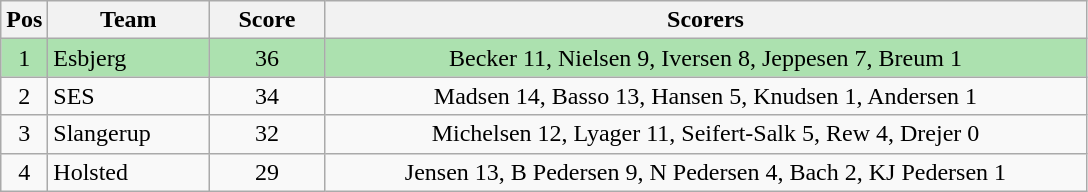<table class="wikitable" style="font-size: 100%">
<tr>
<th width=20>Pos</th>
<th width=100>Team</th>
<th width=70>Score</th>
<th width=500>Scorers</th>
</tr>
<tr align=center style="background:#ACE1AF;">
<td>1</td>
<td align="left">Esbjerg</td>
<td>36</td>
<td>Becker 11, Nielsen 9, Iversen 8, Jeppesen 7, Breum 1</td>
</tr>
<tr align=center>
<td>2</td>
<td align="left">SES</td>
<td>34</td>
<td>Madsen 14, Basso 13, Hansen 5, Knudsen 1, Andersen 1</td>
</tr>
<tr align=center>
<td>3</td>
<td align="left">Slangerup</td>
<td>32</td>
<td>Michelsen 12, Lyager 11, Seifert-Salk 5, Rew 4, Drejer 0</td>
</tr>
<tr align=center>
<td>4</td>
<td align="left">Holsted</td>
<td>29</td>
<td>Jensen 13, B Pedersen 9, N Pedersen 4, Bach 2, KJ Pedersen 1</td>
</tr>
</table>
